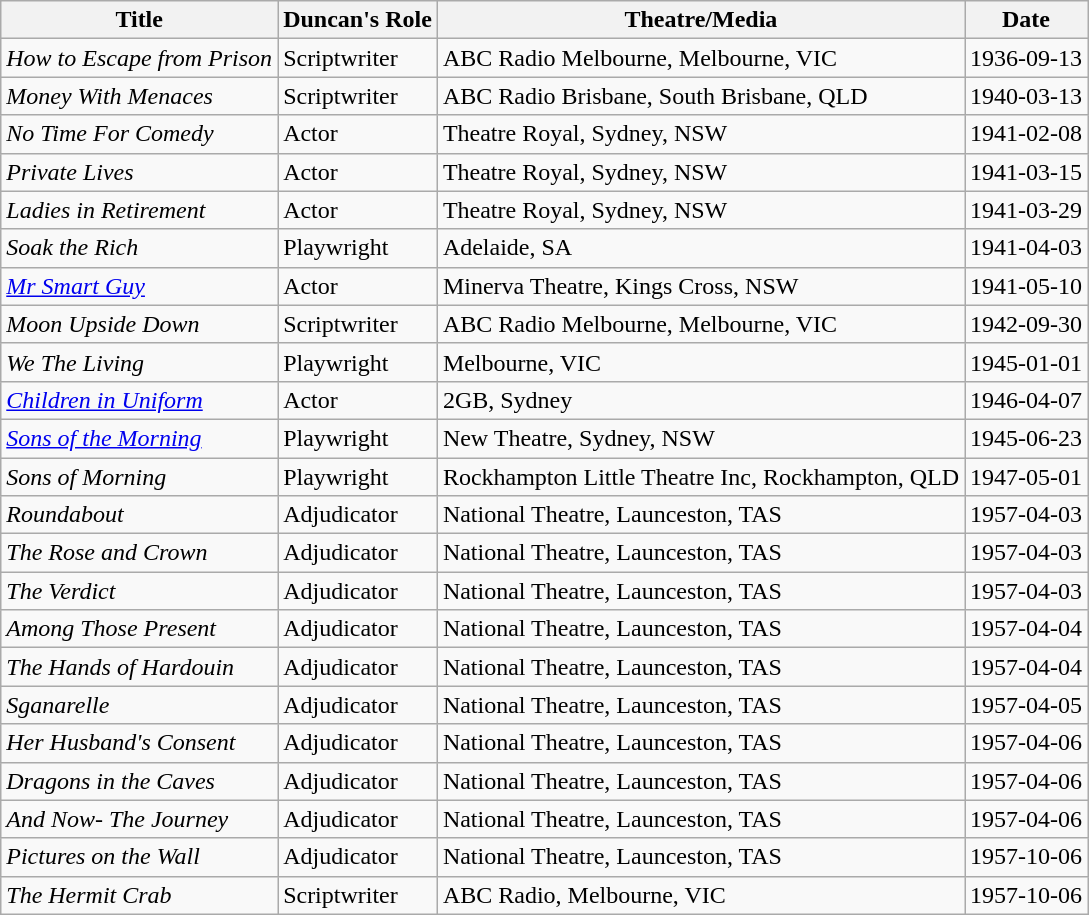<table class="wikitable sortable">
<tr>
<th>Title</th>
<th>Duncan's Role</th>
<th>Theatre/Media</th>
<th>Date</th>
</tr>
<tr>
<td><em>How to Escape from Prison</em></td>
<td>Scriptwriter</td>
<td>ABC Radio Melbourne, Melbourne, VIC</td>
<td>1936-09-13</td>
</tr>
<tr>
<td><em>Money With Menaces</em></td>
<td>Scriptwriter</td>
<td>ABC Radio Brisbane, South Brisbane, QLD</td>
<td>1940-03-13</td>
</tr>
<tr>
<td><em>No Time For Comedy</em></td>
<td>Actor</td>
<td>Theatre Royal, Sydney, NSW</td>
<td>1941-02-08</td>
</tr>
<tr>
<td><em>Private Lives</em></td>
<td>Actor</td>
<td>Theatre Royal, Sydney, NSW</td>
<td>1941-03-15</td>
</tr>
<tr>
<td><em>Ladies in Retirement</em></td>
<td>Actor</td>
<td>Theatre Royal, Sydney, NSW</td>
<td>1941-03-29</td>
</tr>
<tr>
<td><em>Soak the Rich</em></td>
<td>Playwright</td>
<td>Adelaide, SA</td>
<td>1941-04-03</td>
</tr>
<tr>
<td><em><a href='#'>Mr Smart Guy</a></em></td>
<td>Actor</td>
<td>Minerva Theatre, Kings Cross, NSW</td>
<td>1941-05-10</td>
</tr>
<tr>
<td><em>Moon Upside Down</em></td>
<td>Scriptwriter</td>
<td>ABC Radio Melbourne, Melbourne, VIC</td>
<td>1942-09-30</td>
</tr>
<tr>
<td><em>We The Living</em></td>
<td>Playwright</td>
<td>Melbourne, VIC</td>
<td>1945-01-01</td>
</tr>
<tr>
<td><em><a href='#'>Children in Uniform</a></em></td>
<td>Actor</td>
<td>2GB, Sydney</td>
<td>1946-04-07</td>
</tr>
<tr>
<td><em><a href='#'>Sons of the Morning</a></em></td>
<td>Playwright</td>
<td>New Theatre, Sydney, NSW</td>
<td>1945-06-23</td>
</tr>
<tr>
<td><em>Sons of Morning</em></td>
<td>Playwright</td>
<td>Rockhampton Little Theatre Inc, Rockhampton, QLD</td>
<td>1947-05-01</td>
</tr>
<tr>
<td><em>Roundabout</em></td>
<td>Adjudicator</td>
<td>National Theatre, Launceston, TAS</td>
<td>1957-04-03</td>
</tr>
<tr>
<td><em>The Rose and Crown</em></td>
<td>Adjudicator</td>
<td>National Theatre, Launceston, TAS</td>
<td>1957-04-03</td>
</tr>
<tr>
<td><em>The Verdict</em></td>
<td>Adjudicator</td>
<td>National Theatre, Launceston, TAS</td>
<td>1957-04-03</td>
</tr>
<tr>
<td><em>Among Those Present</em></td>
<td>Adjudicator</td>
<td>National Theatre, Launceston, TAS</td>
<td>1957-04-04</td>
</tr>
<tr>
<td><em>The Hands of Hardouin</em></td>
<td>Adjudicator</td>
<td>National Theatre, Launceston, TAS</td>
<td>1957-04-04</td>
</tr>
<tr>
<td><em>Sganarelle</em></td>
<td>Adjudicator</td>
<td>National Theatre, Launceston, TAS</td>
<td>1957-04-05</td>
</tr>
<tr>
<td><em>Her Husband's Consent</em></td>
<td>Adjudicator</td>
<td>National Theatre, Launceston, TAS</td>
<td>1957-04-06</td>
</tr>
<tr>
<td><em>Dragons in the Caves</em></td>
<td>Adjudicator</td>
<td>National Theatre, Launceston, TAS</td>
<td>1957-04-06</td>
</tr>
<tr>
<td><em>And Now- The Journey</em></td>
<td>Adjudicator</td>
<td>National Theatre, Launceston, TAS</td>
<td>1957-04-06</td>
</tr>
<tr>
<td><em>Pictures on the Wall</em></td>
<td>Adjudicator</td>
<td>National Theatre, Launceston, TAS</td>
<td>1957-10-06</td>
</tr>
<tr>
<td><em>The Hermit Crab</em></td>
<td>Scriptwriter</td>
<td>ABC Radio, Melbourne, VIC</td>
<td>1957-10-06</td>
</tr>
</table>
